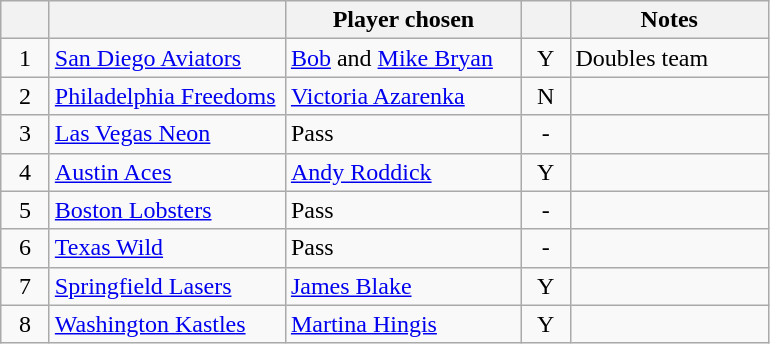<table class="wikitable" style="text-align:left">
<tr>
<th width="25px"></th>
<th width="150px"></th>
<th width="150px">Player chosen</th>
<th width="25px"></th>
<th width="125px">Notes</th>
</tr>
<tr>
<td style="text-align:center">1</td>
<td><a href='#'>San Diego Aviators</a></td>
<td><a href='#'>Bob</a> and <a href='#'>Mike Bryan</a></td>
<td style="text-align:center">Y</td>
<td>Doubles team</td>
</tr>
<tr>
<td style="text-align:center">2</td>
<td><a href='#'>Philadelphia Freedoms</a></td>
<td><a href='#'>Victoria Azarenka</a></td>
<td style="text-align:center">N</td>
<td></td>
</tr>
<tr>
<td style="text-align:center">3</td>
<td><a href='#'>Las Vegas Neon</a></td>
<td>Pass</td>
<td style="text-align:center">-</td>
<td></td>
</tr>
<tr>
<td style="text-align:center">4</td>
<td><a href='#'>Austin Aces</a></td>
<td><a href='#'>Andy Roddick</a></td>
<td style="text-align:center">Y</td>
<td></td>
</tr>
<tr>
<td style="text-align:center">5</td>
<td><a href='#'>Boston Lobsters</a></td>
<td>Pass</td>
<td style="text-align:center">-</td>
<td></td>
</tr>
<tr>
<td style="text-align:center">6</td>
<td><a href='#'>Texas Wild</a></td>
<td>Pass</td>
<td style="text-align:center">-</td>
<td></td>
</tr>
<tr>
<td style="text-align:center">7</td>
<td><a href='#'>Springfield Lasers</a></td>
<td><a href='#'>James Blake</a></td>
<td style="text-align:center">Y</td>
<td></td>
</tr>
<tr>
<td style="text-align:center">8</td>
<td><a href='#'>Washington Kastles</a></td>
<td><a href='#'>Martina Hingis</a></td>
<td style="text-align:center">Y</td>
<td></td>
</tr>
</table>
